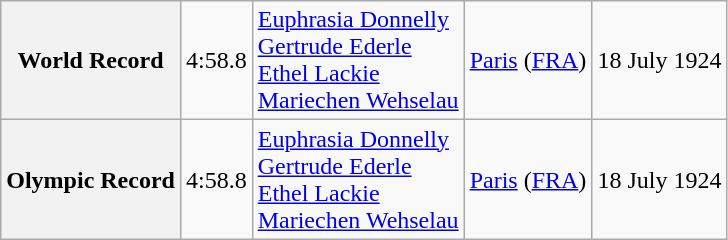<table class="wikitable" style="text-align:left">
<tr>
<th>World Record</th>
<td>4:58.8</td>
<td> <a href='#'>Euphrasia Donnelly</a><br> <a href='#'>Gertrude Ederle</a><br> <a href='#'>Ethel Lackie</a><br> <a href='#'>Mariechen Wehselau</a></td>
<td><a href='#'>Paris</a> (<a href='#'>FRA</a>)</td>
<td>18 July 1924</td>
</tr>
<tr>
<th>Olympic Record</th>
<td>4:58.8</td>
<td> <a href='#'>Euphrasia Donnelly</a><br> <a href='#'>Gertrude Ederle</a><br> <a href='#'>Ethel Lackie</a><br> <a href='#'>Mariechen Wehselau</a></td>
<td><a href='#'>Paris</a> (<a href='#'>FRA</a>)</td>
<td>18 July 1924</td>
</tr>
</table>
